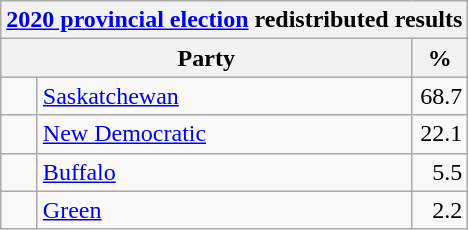<table class="wikitable">
<tr>
<th colspan="4"><a href='#'>2020 provincial election</a> redistributed results</th>
</tr>
<tr>
<th bgcolor="#DDDDFF" width="130px" colspan="2">Party</th>
<th bgcolor="#DDDDFF" width="30px">%</th>
</tr>
<tr>
<td> </td>
<td><a href='#'>Saskatchewan</a></td>
<td align=right>68.7</td>
</tr>
<tr>
<td> </td>
<td><a href='#'>New Democratic</a></td>
<td align=right>22.1</td>
</tr>
<tr>
<td> </td>
<td><a href='#'>Buffalo</a></td>
<td align=right>5.5</td>
</tr>
<tr>
<td> </td>
<td><a href='#'>Green</a></td>
<td align=right>2.2</td>
</tr>
</table>
